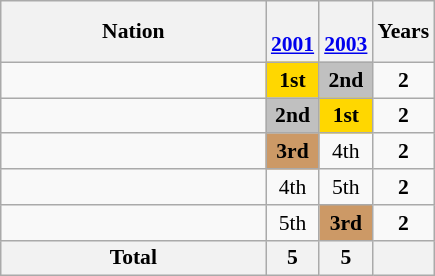<table class="wikitable" style="text-align:center; font-size:90%">
<tr>
<th width=170>Nation</th>
<th><br><a href='#'>2001</a></th>
<th><br><a href='#'>2003</a></th>
<th>Years</th>
</tr>
<tr>
<td align=left></td>
<td bgcolor=gold><strong>1st</strong></td>
<td bgcolor=silver><strong>2nd</strong></td>
<td><strong>2</strong></td>
</tr>
<tr>
<td align=left></td>
<td bgcolor=silver><strong>2nd</strong></td>
<td bgcolor=gold><strong>1st</strong></td>
<td><strong>2</strong></td>
</tr>
<tr>
<td align=left></td>
<td bgcolor=#cc9966><strong>3rd</strong></td>
<td>4th</td>
<td><strong>2</strong></td>
</tr>
<tr>
<td align=left></td>
<td>4th</td>
<td>5th</td>
<td><strong>2</strong></td>
</tr>
<tr>
<td align=left></td>
<td>5th</td>
<td bgcolor=#cc9966><strong>3rd</strong></td>
<td><strong>2</strong></td>
</tr>
<tr>
<th>Total</th>
<th>5</th>
<th>5</th>
<th></th>
</tr>
</table>
